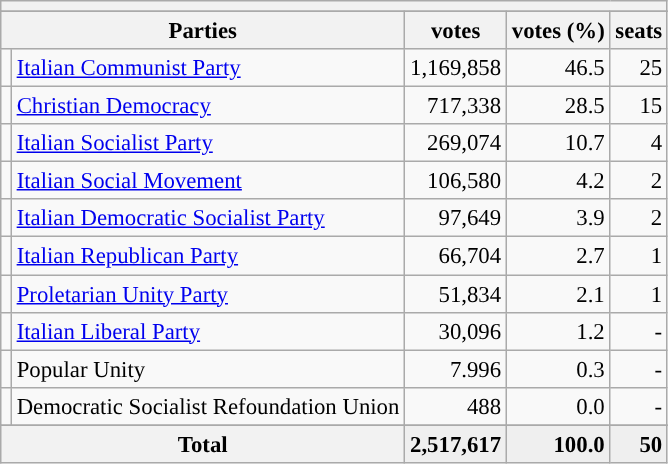<table class="wikitable" style="font-size:95%">
<tr>
<th colspan=5 align=center></th>
</tr>
<tr>
</tr>
<tr bgcolor="EFEFEF">
<th colspan=2>Parties</th>
<th>votes</th>
<th>votes (%)</th>
<th>seats</th>
</tr>
<tr>
<td bgcolor=></td>
<td><a href='#'>Italian Communist Party</a></td>
<td align=right>1,169,858</td>
<td align=right>46.5</td>
<td align=right>25</td>
</tr>
<tr>
<td bgcolor=></td>
<td><a href='#'>Christian Democracy</a></td>
<td align=right>717,338</td>
<td align=right>28.5</td>
<td align=right>15</td>
</tr>
<tr>
<td bgcolor=></td>
<td><a href='#'>Italian Socialist Party</a></td>
<td align=right>269,074</td>
<td align=right>10.7</td>
<td align=right>4</td>
</tr>
<tr>
<td bgcolor=></td>
<td><a href='#'>Italian Social Movement</a></td>
<td align=right>106,580</td>
<td align=right>4.2</td>
<td align=right>2</td>
</tr>
<tr>
<td bgcolor=></td>
<td><a href='#'>Italian Democratic Socialist Party</a></td>
<td align=right>97,649</td>
<td align=right>3.9</td>
<td align=right>2</td>
</tr>
<tr>
<td bgcolor=></td>
<td><a href='#'>Italian Republican Party</a></td>
<td align=right>66,704</td>
<td align=right>2.7</td>
<td align=right>1</td>
</tr>
<tr>
<td bgcolor=></td>
<td><a href='#'>Proletarian Unity Party</a></td>
<td align=right>51,834</td>
<td align=right>2.1</td>
<td align=right>1</td>
</tr>
<tr>
<td bgcolor=></td>
<td><a href='#'>Italian Liberal Party</a></td>
<td align=right>30,096</td>
<td align=right>1.2</td>
<td align=right>-</td>
</tr>
<tr>
<td></td>
<td>Popular Unity</td>
<td align=right>7.996</td>
<td align=right>0.3</td>
<td align=right>-</td>
</tr>
<tr>
<td></td>
<td>Democratic Socialist Refoundation Union</td>
<td align=right>488</td>
<td align=right>0.0</td>
<td align=right>-</td>
</tr>
<tr>
</tr>
<tr bgcolor="EFEFEF">
<th colspan=2><strong>Total</strong></th>
<td align=right><strong>2,517,617</strong></td>
<td align=right><strong>100.0</strong></td>
<td align=right><strong>50</strong></td>
</tr>
</table>
